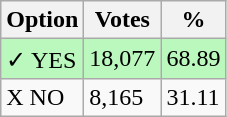<table class="wikitable">
<tr>
<th>Option</th>
<th>Votes</th>
<th>%</th>
</tr>
<tr>
<td style=background:#bbf8be>✓ YES</td>
<td style=background:#bbf8be>18,077</td>
<td style=background:#bbf8be>68.89</td>
</tr>
<tr>
<td>X NO</td>
<td>8,165</td>
<td>31.11</td>
</tr>
</table>
